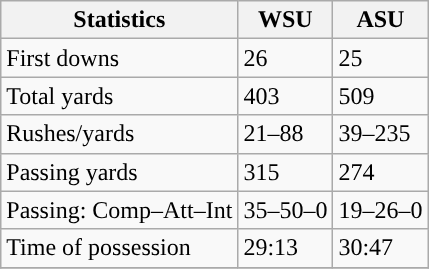<table class="wikitable" style="float: left;">
<tr>
<th>Statistics</th>
<th>WSU</th>
<th>ASU</th>
</tr>
<tr>
<td>First downs</td>
<td>26</td>
<td>25</td>
</tr>
<tr>
<td>Total yards</td>
<td>403</td>
<td>509</td>
</tr>
<tr>
<td>Rushes/yards</td>
<td>21–88</td>
<td>39–235</td>
</tr>
<tr>
<td>Passing yards</td>
<td>315</td>
<td>274</td>
</tr>
<tr>
<td>Passing: Comp–Att–Int</td>
<td>35–50–0</td>
<td>19–26–0</td>
</tr>
<tr>
<td>Time of possession</td>
<td>29:13</td>
<td>30:47</td>
</tr>
<tr>
</tr>
</table>
